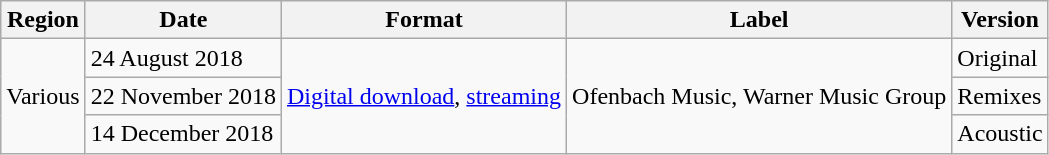<table class="wikitable sortable plainrowheaders">
<tr>
<th>Region</th>
<th>Date</th>
<th>Format</th>
<th>Label</th>
<th>Version</th>
</tr>
<tr>
<td rowspan="3">Various</td>
<td>24 August 2018</td>
<td rowspan="3"><a href='#'>Digital download</a>, <a href='#'>streaming</a></td>
<td rowspan="3">Ofenbach Music, Warner Music Group</td>
<td>Original</td>
</tr>
<tr>
<td>22 November 2018</td>
<td>Remixes</td>
</tr>
<tr>
<td>14 December 2018</td>
<td>Acoustic</td>
</tr>
</table>
